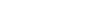<table style="width100%; text-align:center; font-weight:bold;">
<tr style="color:white;">
<td style="background:">64</td>
<td style="background:">21</td>
<td style="background:">18</td>
<td style="background:">1</td>
</tr>
<tr>
<td></td>
<td></td>
<td></td>
<td></td>
<td></td>
</tr>
</table>
